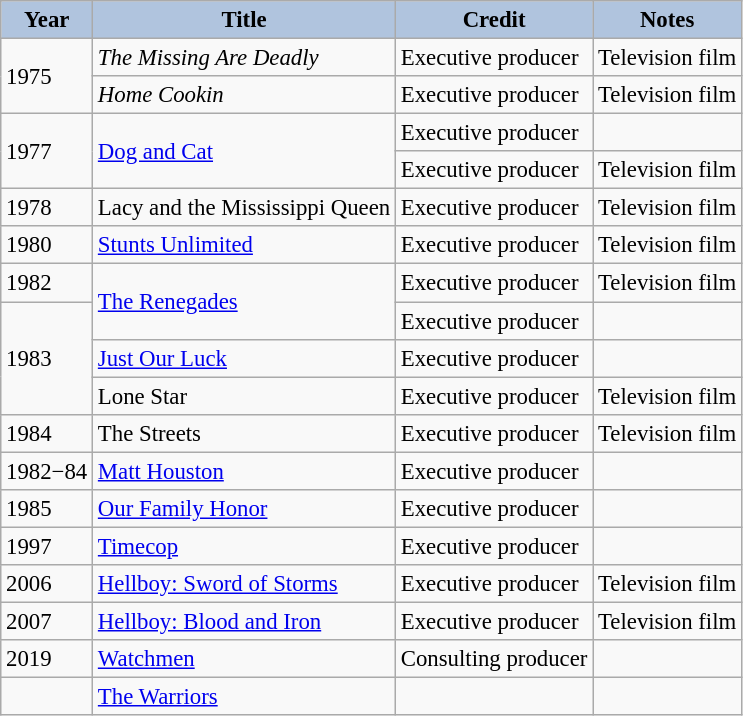<table class="wikitable" style="font-size:95%;">
<tr>
<th style="background:#B0C4DE;">Year</th>
<th style="background:#B0C4DE;">Title</th>
<th style="background:#B0C4DE;">Credit</th>
<th style="background:#B0C4DE;">Notes</th>
</tr>
<tr>
<td rowspan=2>1975</td>
<td><em>The Missing Are Deadly</em></td>
<td>Executive producer</td>
<td>Television film</td>
</tr>
<tr>
<td><em>Home Cookin<strong></td>
<td>Executive producer</td>
<td>Television film</td>
</tr>
<tr>
<td rowspan=2>1977</td>
<td rowspan=2></em><a href='#'>Dog and Cat</a><em></td>
<td>Executive producer</td>
<td></td>
</tr>
<tr>
<td>Executive producer</td>
<td>Television film</td>
</tr>
<tr>
<td>1978</td>
<td></em>Lacy and the Mississippi Queen<em></td>
<td>Executive producer</td>
<td>Television film</td>
</tr>
<tr>
<td>1980</td>
<td></em><a href='#'>Stunts Unlimited</a><em></td>
<td>Executive producer</td>
<td>Television film</td>
</tr>
<tr>
<td>1982</td>
<td rowspan=2></em><a href='#'>The Renegades</a><em></td>
<td>Executive producer</td>
<td>Television film</td>
</tr>
<tr>
<td rowspan=3>1983</td>
<td>Executive producer</td>
<td></td>
</tr>
<tr>
<td></em><a href='#'>Just Our Luck</a><em></td>
<td>Executive producer</td>
<td></td>
</tr>
<tr>
<td></em>Lone Star<em></td>
<td>Executive producer</td>
<td>Television film</td>
</tr>
<tr>
<td>1984</td>
<td></em>The Streets<em></td>
<td>Executive producer</td>
<td>Television film</td>
</tr>
<tr>
<td>1982−84</td>
<td></em><a href='#'>Matt Houston</a><em></td>
<td>Executive producer</td>
<td></td>
</tr>
<tr>
<td>1985</td>
<td></em><a href='#'>Our Family Honor</a><em></td>
<td>Executive producer</td>
<td></td>
</tr>
<tr>
<td>1997</td>
<td></em><a href='#'>Timecop</a><em></td>
<td>Executive producer</td>
<td></td>
</tr>
<tr>
<td>2006</td>
<td></em><a href='#'>Hellboy: Sword of Storms</a><em></td>
<td>Executive producer</td>
<td>Television film</td>
</tr>
<tr>
<td>2007</td>
<td></em><a href='#'>Hellboy: Blood and Iron</a><em></td>
<td>Executive producer</td>
<td>Television film</td>
</tr>
<tr>
<td>2019</td>
<td></em><a href='#'>Watchmen</a><em></td>
<td>Consulting producer</td>
<td></td>
</tr>
<tr>
<td></td>
<td></em><a href='#'>The Warriors</a><em></td>
<td></td>
<td></td>
</tr>
</table>
